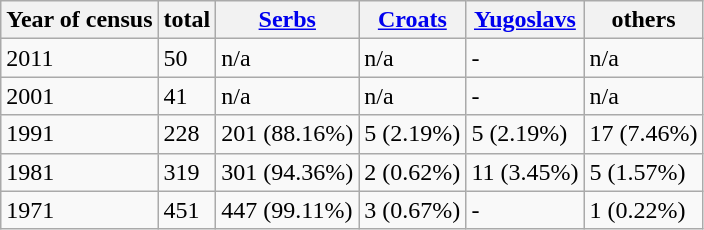<table class="wikitable">
<tr>
<th>Year of census</th>
<th>total</th>
<th><a href='#'>Serbs</a></th>
<th><a href='#'>Croats</a></th>
<th><a href='#'>Yugoslavs</a></th>
<th>others</th>
</tr>
<tr>
<td>2011</td>
<td>50</td>
<td>n/a</td>
<td>n/a</td>
<td>-</td>
<td>n/a</td>
</tr>
<tr>
<td>2001</td>
<td>41</td>
<td>n/a</td>
<td>n/a</td>
<td>-</td>
<td>n/a</td>
</tr>
<tr>
<td>1991</td>
<td>228</td>
<td>201 (88.16%)</td>
<td>5 (2.19%)</td>
<td>5 (2.19%)</td>
<td>17 (7.46%)</td>
</tr>
<tr>
<td>1981</td>
<td>319</td>
<td>301 (94.36%)</td>
<td>2 (0.62%)</td>
<td>11 (3.45%)</td>
<td>5 (1.57%)</td>
</tr>
<tr>
<td>1971</td>
<td>451</td>
<td>447 (99.11%)</td>
<td>3 (0.67%)</td>
<td>-</td>
<td>1 (0.22%)</td>
</tr>
</table>
